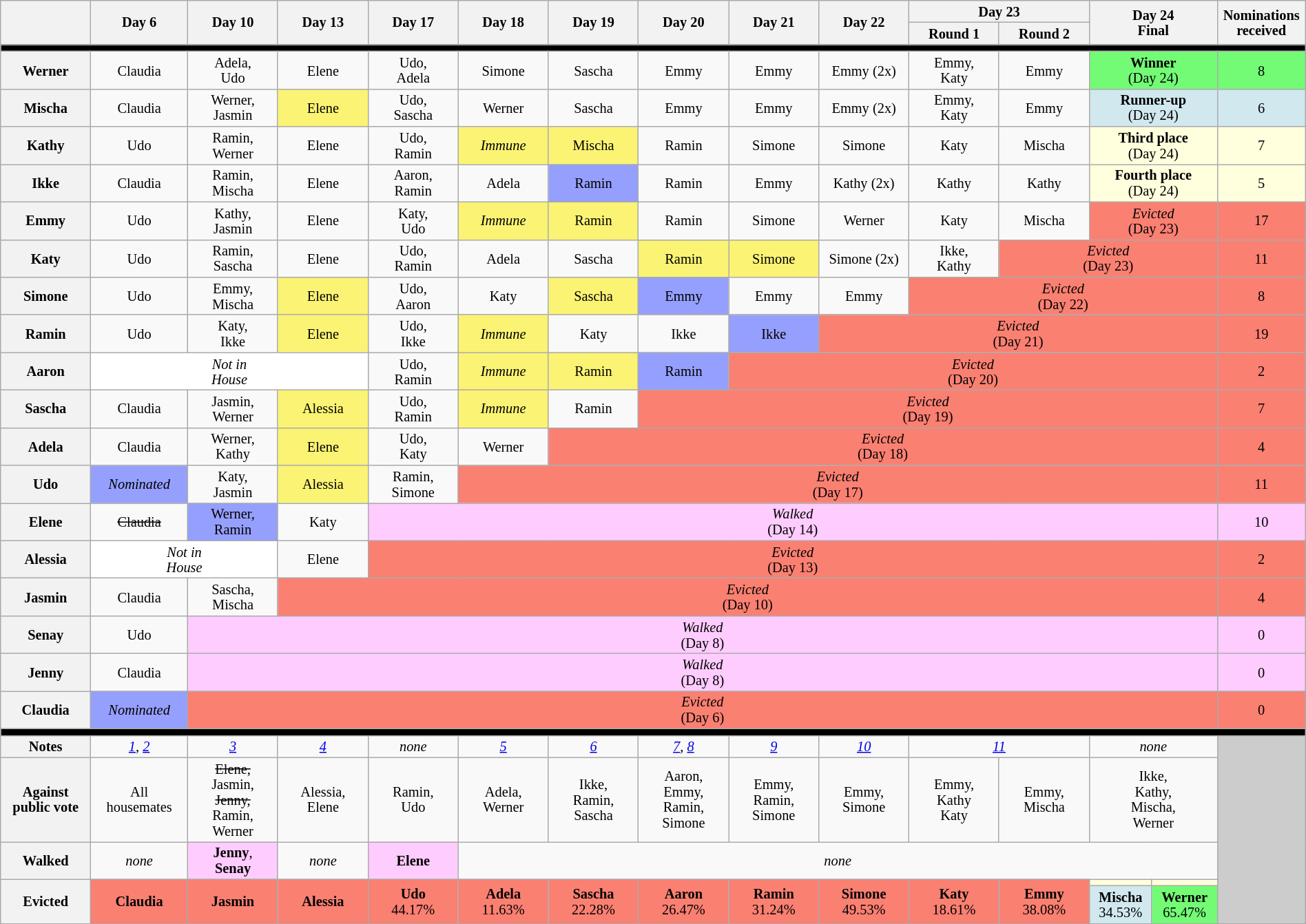<table class="wikitable" style="text-align:center; font-size:85%; line-height:15px; width:100%">
<tr>
<th style="width:5%" rowspan=2></th>
<th style="width:5%" rowspan=2>Day 6</th>
<th style="width:5%" rowspan=2>Day 10</th>
<th style="width:5%" rowspan=2>Day 13</th>
<th style="width:5%" rowspan=2>Day 17</th>
<th style="width:5%" rowspan=2>Day 18</th>
<th style="width:5%" rowspan=2>Day 19</th>
<th style="width:5%" rowspan=2>Day 20</th>
<th style="width:5%" rowspan=2>Day 21</th>
<th style="width:5%" rowspan=2>Day 22</th>
<th style="width:10%" colspan="2">Day 23</th>
<th style="width:5%" colspan="2" rowspan=2>Day 24<br>Final</th>
<th style="width:1%" rowspan=2>Nominations<br>received</th>
</tr>
<tr>
<th style="width:5%">Round 1</th>
<th style="width:5%">Round 2</th>
</tr>
<tr>
<th style="background:#000" colspan="15"></th>
</tr>
<tr>
<th>Werner</th>
<td>Claudia</td>
<td>Adela,<br>Udo</td>
<td>Elene</td>
<td>Udo,<br>Adela</td>
<td>Simone</td>
<td>Sascha</td>
<td>Emmy</td>
<td>Emmy</td>
<td>Emmy (2x)</td>
<td>Emmy,<br>Katy</td>
<td>Emmy</td>
<td colspan="2" style="background:#73FB76"><strong>Winner</strong><br>(Day 24)</td>
<td style="background:#73FB76">8</td>
</tr>
<tr>
<th>Mischa</th>
<td>Claudia</td>
<td>Werner,<br>Jasmin</td>
<td style="background:#FBF373">Elene</td>
<td>Udo,<br>Sascha</td>
<td>Werner</td>
<td>Sascha</td>
<td>Emmy</td>
<td>Emmy</td>
<td>Emmy (2x)</td>
<td>Emmy,<br>Katy</td>
<td>Emmy</td>
<td colspan="2" style="background:#D1E8EF;"><strong>Runner-up</strong><br>(Day 24)</td>
<td style="background:#D1E8EF">6</td>
</tr>
<tr>
<th>Kathy</th>
<td>Udo</td>
<td>Ramin,<br>Werner</td>
<td>Elene</td>
<td>Udo,<br>Ramin</td>
<td style="background:#FBF373"><em>Immune</em></td>
<td style="background:#FBF373">Mischa</td>
<td>Ramin</td>
<td>Simone</td>
<td>Simone</td>
<td>Katy</td>
<td>Mischa</td>
<td colspan="2" style="background:#ffffdd;"><strong>Third place</strong><br>(Day 24)</td>
<td style="background:#ffffdd;">7</td>
</tr>
<tr>
<th>Ikke</th>
<td>Claudia</td>
<td>Ramin,<br>Mischa</td>
<td>Elene</td>
<td>Aaron,<br>Ramin</td>
<td>Adela</td>
<td style="background:#959FFD">Ramin</td>
<td>Ramin</td>
<td>Emmy</td>
<td>Kathy (2x)</td>
<td>Kathy</td>
<td>Kathy</td>
<td colspan="2" style="background:#ffffdd;"><strong>Fourth place</strong><br>(Day 24)</td>
<td style="background:#ffffdd;">5</td>
</tr>
<tr>
<th>Emmy</th>
<td>Udo</td>
<td>Kathy,<br>Jasmin</td>
<td>Elene</td>
<td>Katy,<br>Udo</td>
<td style="background:#FBF373"><em>Immune</em></td>
<td style="background:#FBF373">Ramin</td>
<td>Ramin</td>
<td>Simone</td>
<td>Werner</td>
<td>Katy</td>
<td>Mischa</td>
<td style="background:#FA8072" colspan="2"><em>Evicted</em><br>(Day 23)</td>
<td style="background:#FA8072">17</td>
</tr>
<tr>
<th>Katy</th>
<td>Udo</td>
<td>Ramin,<br>Sascha</td>
<td>Elene</td>
<td>Udo,<br>Ramin</td>
<td>Adela</td>
<td>Sascha</td>
<td style="background:#FBF373">Ramin</td>
<td style="background:#FBF373">Simone</td>
<td>Simone (2x)</td>
<td>Ikke,<br>Kathy</td>
<td style="background:#FA8072" colspan="3"><em>Evicted</em><br>(Day 23)</td>
<td style="background:#FA8072">11</td>
</tr>
<tr>
<th>Simone</th>
<td>Udo</td>
<td>Emmy,<br>Mischa</td>
<td style="background:#FBF373">Elene</td>
<td>Udo,<br>Aaron</td>
<td>Katy</td>
<td style="background:#FBF373">Sascha</td>
<td style="background:#959FFD">Emmy</td>
<td>Emmy</td>
<td>Emmy</td>
<td style="background:#FA8072" colspan="4"><em>Evicted</em><br>(Day 22)</td>
<td style="background:#FA8072">8</td>
</tr>
<tr>
<th>Ramin</th>
<td>Udo</td>
<td>Katy,<br>Ikke</td>
<td style="background:#FBF373">Elene</td>
<td>Udo,<br>Ikke</td>
<td style="background:#FBF373"><em>Immune</em></td>
<td>Katy</td>
<td>Ikke</td>
<td style="background:#959FFD">Ikke</td>
<td style="background:#FA8072" colspan="5"><em>Evicted</em><br>(Day 21)</td>
<td style="background:#FA8072">19</td>
</tr>
<tr>
<th>Aaron</th>
<td style="background:#ffffff;" colspan=3><em>Not in<br>House</em></td>
<td>Udo,<br>Ramin</td>
<td style="background:#FBF373"><em>Immune</em></td>
<td style="background:#FBF373">Ramin</td>
<td style="background:#959FFD">Ramin</td>
<td style="background:#FA8072" colspan="6"><em>Evicted</em><br>(Day 20)</td>
<td style="background:#FA8072">2</td>
</tr>
<tr>
<th>Sascha</th>
<td>Claudia</td>
<td>Jasmin,<br>Werner</td>
<td style="background:#FBF373">Alessia</td>
<td>Udo,<br>Ramin</td>
<td style="background:#FBF373"><em>Immune</em></td>
<td>Ramin</td>
<td style="background:#FA8072" colspan="7"><em>Evicted</em><br>(Day 19)</td>
<td style="background:#FA8072">7</td>
</tr>
<tr>
<th>Adela</th>
<td>Claudia</td>
<td>Werner,<br>Kathy</td>
<td style="background:#FBF373">Elene</td>
<td>Udo,<br>Katy</td>
<td>Werner</td>
<td style="background:#FA8072" colspan="8"><em>Evicted</em><br>(Day 18)</td>
<td style="background:#FA8072">4</td>
</tr>
<tr>
<th>Udo</th>
<td style="background:#959FFD"><em>Nominated</em></td>
<td>Katy,<br>Jasmin</td>
<td style="background:#FBF373">Alessia</td>
<td>Ramin,<br>Simone</td>
<td style="background:#FA8072" colspan="9"><em>Evicted</em><br>(Day 17)</td>
<td style="background:#FA8072">11</td>
</tr>
<tr>
<th>Elene</th>
<td><s>Claudia</s></td>
<td style="background:#959FFD">Werner,<br>Ramin</td>
<td>Katy</td>
<td style="background:#FCF" colspan="10"><em>Walked</em><br>(Day 14)</td>
<td style="background:#FCF">10</td>
</tr>
<tr>
<th>Alessia</th>
<td style="background:#ffffff;" colspan=2><em>Not in<br>House</em></td>
<td>Elene</td>
<td style="background:#FA8072" colspan="10"><em>Evicted</em><br>(Day 13)</td>
<td style="background:#FA8072">2</td>
</tr>
<tr>
<th>Jasmin</th>
<td>Claudia</td>
<td>Sascha,<br>Mischa</td>
<td style="background:#FA8072" colspan="11"><em>Evicted</em><br>(Day 10)</td>
<td style="background:#FA8072">4</td>
</tr>
<tr>
<th>Senay</th>
<td>Udo</td>
<td style="background:#FCF" colspan="12"><em>Walked</em><br>(Day 8)</td>
<td style="background:#FCF">0</td>
</tr>
<tr>
<th>Jenny</th>
<td>Claudia</td>
<td style="background:#FCF" colspan="12"><em>Walked</em><br>(Day 8)</td>
<td style="background:#FCF">0</td>
</tr>
<tr>
<th>Claudia</th>
<td style="background:#959FFD"><em>Nominated</em></td>
<td style="background:#FA8072" colspan="12"><em>Evicted</em><br>(Day 6)</td>
<td style="background:#FA8072">0</td>
</tr>
<tr>
<th style="background:#000" colspan="16"></th>
</tr>
<tr>
<th>Notes</th>
<td><em><a href='#'>1</a></em>, <em><a href='#'>2</a></em></td>
<td><em><a href='#'>3</a></em></td>
<td><em><a href='#'>4</a></em></td>
<td><em>none</em></td>
<td><em><a href='#'>5</a></em></td>
<td><em><a href='#'>6</a></em></td>
<td><em><a href='#'>7</a></em>, <em><a href='#'>8</a></em></td>
<td><em><a href='#'>9</a></em></td>
<td><em><a href='#'>10</a></em></td>
<td colspan=2><em><a href='#'>11</a></em></td>
<td colspan="2"><em>none</em></td>
<td style="background:#CCC" rowspan="5"></td>
</tr>
<tr>
<th>Against<br>public vote</th>
<td>All<br>housemates</td>
<td><s>Elene,</s><br>Jasmin,<br><s>Jenny,</s><br>Ramin,<br>Werner</td>
<td>Alessia,<br>Elene</td>
<td>Ramin,<br>Udo</td>
<td>Adela,<br>Werner</td>
<td>Ikke,<br>Ramin,<br>Sascha</td>
<td>Aaron,<br>Emmy,<br>Ramin,<br>Simone</td>
<td>Emmy,<br>Ramin,<br>Simone</td>
<td>Emmy,<br>Simone</td>
<td>Emmy,<br>Kathy<br>Katy</td>
<td>Emmy,<br>Mischa</td>
<td colspan="2">Ikke,<br>Kathy,<br>Mischa,<br>Werner</td>
</tr>
<tr>
<th>Walked</th>
<td><em>none</em></td>
<td style="background:#fcf;"><strong>Jenny</strong>,<br><strong>Senay</strong></td>
<td><em>none</em></td>
<td style="background:#fcf;"><strong>Elene</strong></td>
<td colspan=9><em>none</em></td>
</tr>
<tr>
<th rowspan="2">Evicted</th>
<td style="background:#FA8072" rowspan="2"><strong>Claudia</strong><br></td>
<td style="background:#FA8072" rowspan="2"><strong>Jasmin</strong><br></td>
<td style="background:#FA8072" rowspan="2"><strong>Alessia</strong><br></td>
<td style="background:#FA8072" rowspan="2"><strong>Udo</strong><br>44.17%<br></td>
<td style="background:#FA8072" rowspan="2"><strong>Adela</strong><br>11.63%<br></td>
<td style="background:#FA8072" rowspan="2"><strong>Sascha</strong><br>22.28%<br></td>
<td style="background:#FA8072" rowspan="2"><strong>Aaron</strong><br>26.47%<br></td>
<td style="background:#FA8072" rowspan="2"><strong>Ramin</strong><br>31.24%<br></td>
<td style="background:#FA8072" rowspan="2"><strong>Simone</strong><br>49.53%<br></td>
<td style="background:#FA8072" rowspan="2"><strong>Katy</strong><br>18.61%<br></td>
<td style="background:#FA8072" rowspan="2"><strong>Emmy</strong><br>38.08%<br></td>
<td style="background:#ffffdd;"></td>
<td style="background:#ffffdd;"></td>
</tr>
<tr>
<td style="background:#D1E8EF"><strong>Mischa</strong><br>34.53%<br></td>
<td style="background:#73FB76"><strong>Werner</strong><br>65.47%<br></td>
</tr>
</table>
